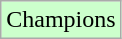<table class="wikitable">
<tr width=10px bgcolor="#ccffcc">
<td>Champions</td>
</tr>
</table>
